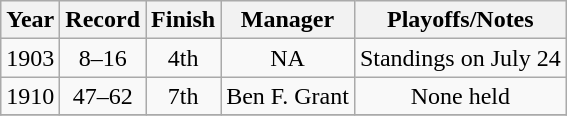<table class="wikitable">
<tr style="background: #F2F2F2;">
<th>Year</th>
<th>Record</th>
<th>Finish</th>
<th>Manager</th>
<th>Playoffs/Notes</th>
</tr>
<tr align=center>
<td>1903</td>
<td>8–16</td>
<td>4th</td>
<td>NA</td>
<td>Standings on July 24</td>
</tr>
<tr align=center>
<td>1910</td>
<td>47–62</td>
<td>7th</td>
<td>Ben F. Grant</td>
<td>None held</td>
</tr>
<tr align=center>
</tr>
</table>
